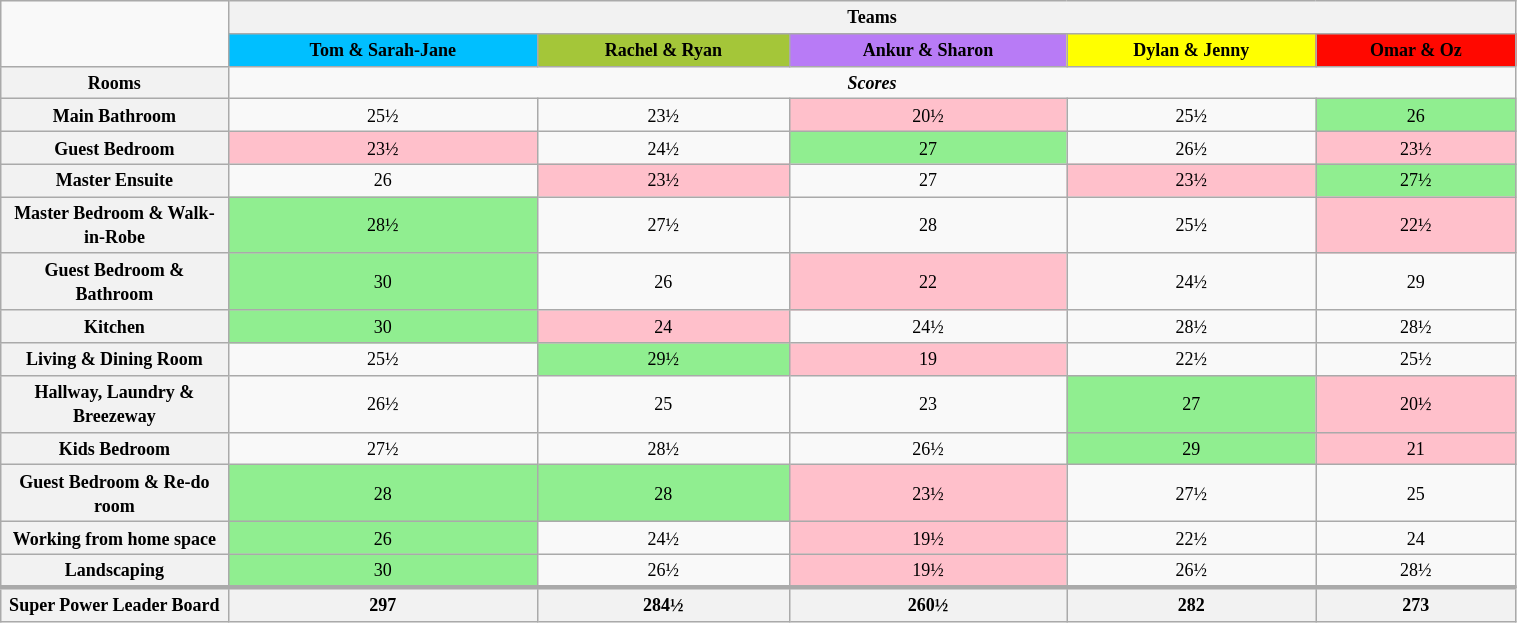<table class="wikitable" style="text-align: center; font-size: 9pt; line-height:16px; width:80%">
<tr>
<td style="width:15%; text-align:right;" rowspan="2"></td>
<th colspan="5">Teams</th>
</tr>
<tr>
<th style="background:#00BFFF; color:black;"><strong>Tom & Sarah-Jane</strong></th>
<th style="background:#A4C639; color:black;"><strong>Rachel & Ryan</strong></th>
<th style="background:#B87BF6; color:black;"><strong>Ankur & Sharon</strong></th>
<th style="background:yellow; color:black;"><strong>Dylan & Jenny</strong></th>
<th style="background:#FF0800; color:black;"><strong>Omar & Oz</strong></th>
</tr>
<tr>
<th>Rooms</th>
<td colspan="5"><strong><em>Scores</em></strong></td>
</tr>
<tr>
<th>Main Bathroom</th>
<td>25½</td>
<td>23½</td>
<td bgcolor="pink">20½</td>
<td>25½</td>
<td bgcolor="lightgreen">26</td>
</tr>
<tr>
<th>Guest Bedroom</th>
<td bgcolor="pink">23½</td>
<td>24½</td>
<td bgcolor="lightgreen">27</td>
<td>26½</td>
<td bgcolor="pink">23½</td>
</tr>
<tr>
<th>Master Ensuite</th>
<td>26</td>
<td bgcolor="pink">23½</td>
<td>27</td>
<td bgcolor="pink">23½</td>
<td bgcolor="lightgreen">27½</td>
</tr>
<tr>
<th>Master Bedroom & Walk-in-Robe</th>
<td bgcolor="lightgreen">28½</td>
<td>27½</td>
<td>28</td>
<td>25½</td>
<td bgcolor="pink">22½</td>
</tr>
<tr>
<th>Guest Bedroom & Bathroom</th>
<td bgcolor="lightgreen">30</td>
<td>26</td>
<td bgcolor="pink">22</td>
<td>24½</td>
<td>29</td>
</tr>
<tr>
<th>Kitchen</th>
<td bgcolor="lightgreen">30</td>
<td bgcolor="pink">24</td>
<td>24½</td>
<td>28½</td>
<td>28½</td>
</tr>
<tr>
<th>Living & Dining Room</th>
<td>25½</td>
<td bgcolor="lightgreen">29½</td>
<td bgcolor="pink">19</td>
<td>22½</td>
<td>25½</td>
</tr>
<tr>
<th>Hallway, Laundry & Breezeway</th>
<td>26½</td>
<td>25</td>
<td>23</td>
<td bgcolor="lightgreen">27</td>
<td bgcolor="pink">20½</td>
</tr>
<tr>
<th>Kids Bedroom</th>
<td>27½</td>
<td>28½</td>
<td>26½</td>
<td bgcolor="lightgreen">29</td>
<td bgcolor="pink">21</td>
</tr>
<tr>
<th>Guest Bedroom & Re-do room</th>
<td bgcolor="lightgreen">28</td>
<td bgcolor="lightgreen">28</td>
<td bgcolor="pink">23½</td>
<td>27½</td>
<td>25</td>
</tr>
<tr>
<th>Working from home space</th>
<td bgcolor="lightgreen">26</td>
<td>24½</td>
<td bgcolor="pink">19½</td>
<td>22½</td>
<td>24</td>
</tr>
<tr>
<th>Landscaping</th>
<td bgcolor="lightgreen">30</td>
<td>26½</td>
<td bgcolor="pink">19½</td>
<td>26½</td>
<td>28½</td>
</tr>
<tr>
</tr>
<tr style="border-top:3px solid #aaa;">
<th>Super Power Leader Board</th>
<th>297</th>
<th>284½</th>
<th>260½</th>
<th>282</th>
<th>273</th>
</tr>
</table>
